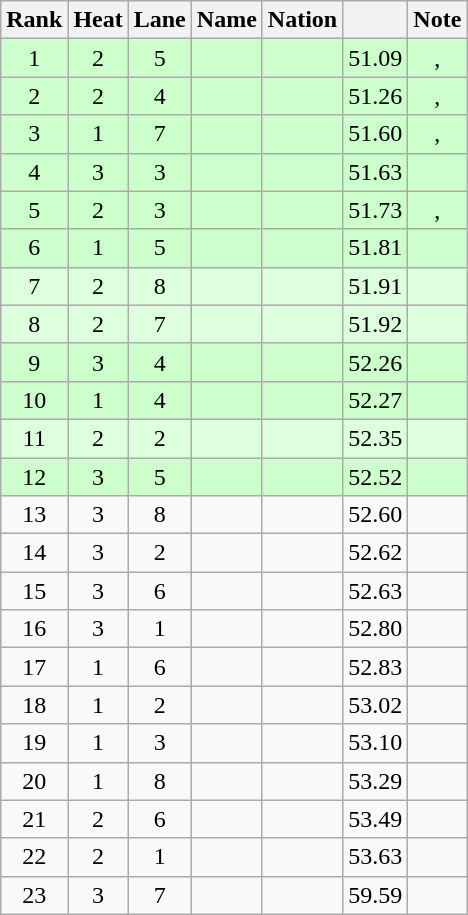<table class="wikitable sortable" style="text-align:center">
<tr>
<th scope="col">Rank</th>
<th scope="col">Heat</th>
<th scope="col">Lane</th>
<th scope="col">Name</th>
<th scope="col">Nation</th>
<th scope="col"></th>
<th scope="col">Note</th>
</tr>
<tr bgcolor=ccffcc>
<td>1</td>
<td>2</td>
<td>5</td>
<td style="text-align:left"></td>
<td style="text-align:left"></td>
<td>51.09</td>
<td>, </td>
</tr>
<tr bgcolor=ccffcc>
<td>2</td>
<td>2</td>
<td>4</td>
<td style="text-align:left"></td>
<td style="text-align:left"></td>
<td>51.26</td>
<td>, </td>
</tr>
<tr bgcolor=ccffcc>
<td>3</td>
<td>1</td>
<td>7</td>
<td style="text-align:left"></td>
<td style="text-align:left"></td>
<td>51.60</td>
<td>, </td>
</tr>
<tr bgcolor=ccffcc>
<td>4</td>
<td>3</td>
<td>3</td>
<td style="text-align:left"></td>
<td style="text-align:left"></td>
<td>51.63</td>
<td></td>
</tr>
<tr bgcolor=ccffcc>
<td>5</td>
<td>2</td>
<td>3</td>
<td style="text-align:left"></td>
<td style="text-align:left"></td>
<td>51.73</td>
<td>, </td>
</tr>
<tr bgcolor=ccffcc>
<td>6</td>
<td>1</td>
<td>5</td>
<td style="text-align:left"></td>
<td style="text-align:left"></td>
<td>51.81</td>
<td></td>
</tr>
<tr bgcolor=ddffdd>
<td>7</td>
<td>2</td>
<td>8</td>
<td style="text-align:left"></td>
<td style="text-align:left"></td>
<td>51.91</td>
<td></td>
</tr>
<tr bgcolor=ddffdd>
<td>8</td>
<td>2</td>
<td>7</td>
<td style="text-align:left"></td>
<td style="text-align:left"></td>
<td>51.92</td>
<td></td>
</tr>
<tr bgcolor=ccffcc>
<td>9</td>
<td>3</td>
<td>4</td>
<td style="text-align:left"></td>
<td style="text-align:left"></td>
<td>52.26</td>
<td></td>
</tr>
<tr bgcolor=ccffcc>
<td>10</td>
<td>1</td>
<td>4</td>
<td style="text-align:left"></td>
<td style="text-align:left"></td>
<td>52.27</td>
<td></td>
</tr>
<tr bgcolor=ddffdd>
<td>11</td>
<td>2</td>
<td>2</td>
<td style="text-align:left"></td>
<td style="text-align:left"></td>
<td>52.35</td>
<td></td>
</tr>
<tr bgcolor=ccffcc>
<td>12</td>
<td>3</td>
<td>5</td>
<td style="text-align:left"></td>
<td style="text-align:left"></td>
<td>52.52</td>
<td></td>
</tr>
<tr>
<td>13</td>
<td>3</td>
<td>8</td>
<td style="text-align:left"></td>
<td style="text-align:left"></td>
<td>52.60</td>
<td></td>
</tr>
<tr>
<td>14</td>
<td>3</td>
<td>2</td>
<td style="text-align:left"></td>
<td style="text-align:left"></td>
<td>52.62</td>
<td></td>
</tr>
<tr>
<td>15</td>
<td>3</td>
<td>6</td>
<td style="text-align:left"></td>
<td style="text-align:left"></td>
<td>52.63</td>
<td></td>
</tr>
<tr>
<td>16</td>
<td>3</td>
<td>1</td>
<td style="text-align:left"></td>
<td style="text-align:left"></td>
<td>52.80</td>
<td></td>
</tr>
<tr>
<td>17</td>
<td>1</td>
<td>6</td>
<td style="text-align:left"></td>
<td style="text-align:left"></td>
<td>52.83</td>
<td></td>
</tr>
<tr>
<td>18</td>
<td>1</td>
<td>2</td>
<td style="text-align:left"></td>
<td style="text-align:left"></td>
<td>53.02</td>
<td></td>
</tr>
<tr>
<td>19</td>
<td>1</td>
<td>3</td>
<td style="text-align:left"></td>
<td style="text-align:left"></td>
<td>53.10</td>
<td></td>
</tr>
<tr>
<td>20</td>
<td>1</td>
<td>8</td>
<td style="text-align:left"></td>
<td style="text-align:left"></td>
<td>53.29</td>
<td></td>
</tr>
<tr>
<td>21</td>
<td>2</td>
<td>6</td>
<td style="text-align:left"></td>
<td style="text-align:left"></td>
<td>53.49</td>
<td></td>
</tr>
<tr>
<td>22</td>
<td>2</td>
<td>1</td>
<td style="text-align:left"></td>
<td style="text-align:left"></td>
<td>53.63</td>
<td></td>
</tr>
<tr>
<td>23</td>
<td>3</td>
<td>7</td>
<td style="text-align:left"></td>
<td style="text-align:left"></td>
<td>59.59</td>
<td></td>
</tr>
</table>
